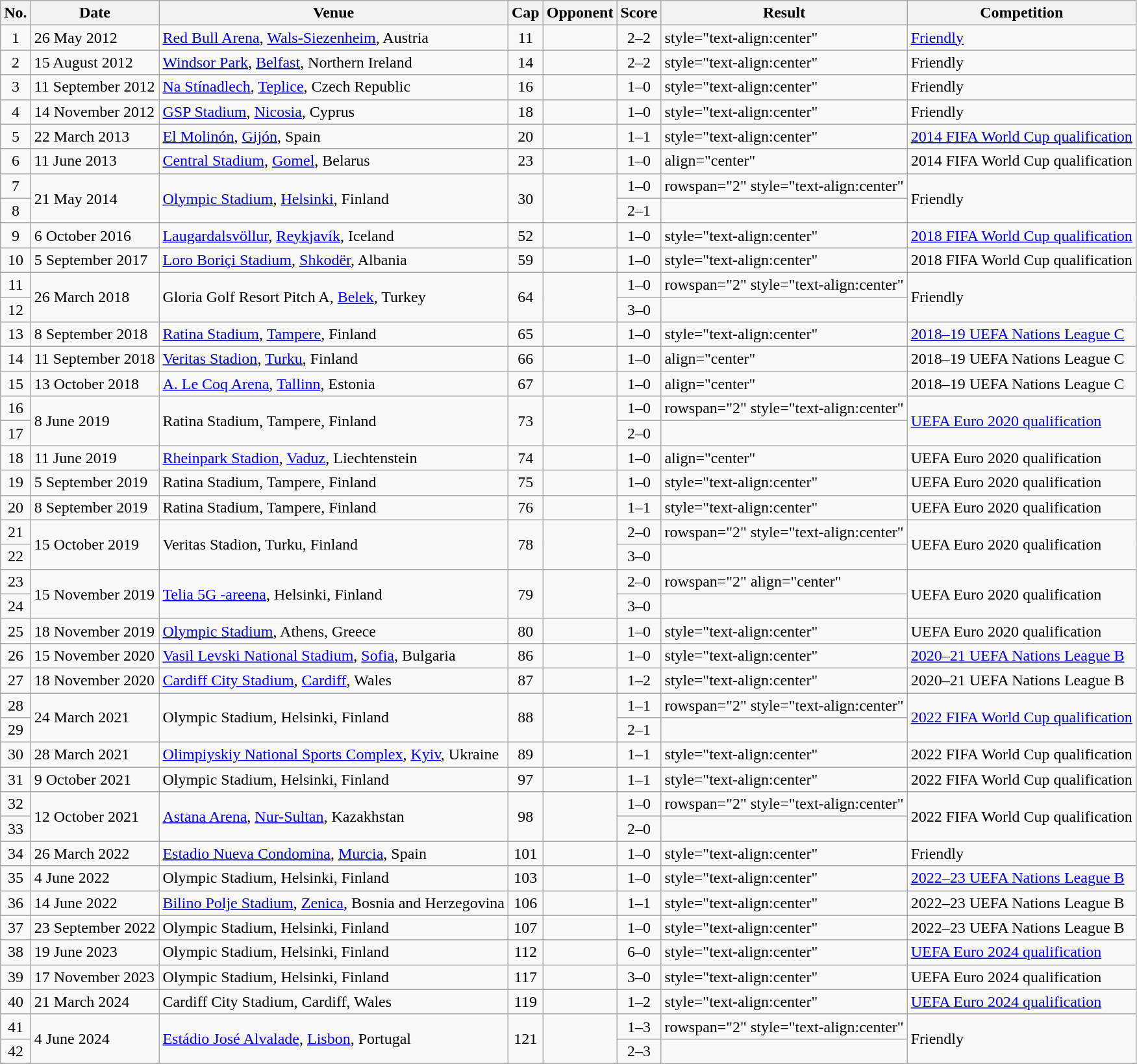<table class="wikitable sortable plainrowheaders">
<tr>
<th scope="col">No.</th>
<th scope="col">Date</th>
<th scope="col">Venue</th>
<th scope="col">Cap</th>
<th scope="col">Opponent</th>
<th scope="col">Score</th>
<th scope="col">Result</th>
<th scope="col">Competition</th>
</tr>
<tr>
<td style="text-align:center">1</td>
<td>26 May 2012</td>
<td><a href='#'>Red Bull Arena</a>, <a href='#'>Wals-Siezenheim</a>, Austria</td>
<td style="text-align:center">11</td>
<td></td>
<td style="text-align:center">2–2</td>
<td>style="text-align:center" </td>
<td><a href='#'>Friendly</a></td>
</tr>
<tr>
<td style="text-align:center">2</td>
<td>15 August 2012</td>
<td><a href='#'>Windsor Park</a>, <a href='#'>Belfast</a>, Northern Ireland</td>
<td style="text-align:center">14</td>
<td></td>
<td align="center">2–2</td>
<td>style="text-align:center" </td>
<td>Friendly</td>
</tr>
<tr>
<td style="text-align:center">3</td>
<td>11 September 2012</td>
<td><a href='#'>Na Stínadlech</a>, <a href='#'>Teplice</a>, Czech Republic</td>
<td style="text-align:center">16</td>
<td></td>
<td style="text-align:center">1–0</td>
<td>style="text-align:center" </td>
<td>Friendly</td>
</tr>
<tr>
<td style="text-align:center">4</td>
<td>14 November 2012</td>
<td><a href='#'>GSP Stadium</a>, <a href='#'>Nicosia</a>, Cyprus</td>
<td style="text-align:center">18</td>
<td></td>
<td align="center">1–0</td>
<td>style="text-align:center" </td>
<td>Friendly</td>
</tr>
<tr>
<td style="text-align:center">5</td>
<td>22 March 2013</td>
<td><a href='#'>El Molinón</a>, <a href='#'>Gijón</a>, Spain</td>
<td style="text-align:center">20</td>
<td></td>
<td style="text-align:center">1–1</td>
<td>style="text-align:center" </td>
<td><a href='#'>2014 FIFA World Cup qualification</a></td>
</tr>
<tr>
<td style="text-align:center">6</td>
<td>11 June 2013</td>
<td><a href='#'>Central Stadium</a>, <a href='#'>Gomel</a>, Belarus</td>
<td style="text-align:center">23</td>
<td></td>
<td style="text-align:center">1–0</td>
<td>align="center"</td>
<td>2014 FIFA World Cup qualification</td>
</tr>
<tr>
<td style="text-align:center">7</td>
<td rowspan="2">21 May 2014</td>
<td rowspan="2"><a href='#'>Olympic Stadium</a>, <a href='#'>Helsinki</a>, Finland</td>
<td rowspan="2" style="text-align:center">30</td>
<td rowspan="2"></td>
<td align="center">1–0</td>
<td>rowspan="2" style="text-align:center"</td>
<td rowspan="2">Friendly</td>
</tr>
<tr>
<td style="text-align:center">8</td>
<td style="text-align:center">2–1</td>
</tr>
<tr>
<td style="text-align:center">9</td>
<td>6 October 2016</td>
<td><a href='#'>Laugardalsvöllur</a>, <a href='#'>Reykjavík</a>, Iceland</td>
<td style="text-align:center">52</td>
<td></td>
<td style="text-align:center">1–0</td>
<td>style="text-align:center"</td>
<td><a href='#'>2018 FIFA World Cup qualification</a></td>
</tr>
<tr>
<td style="text-align:center">10</td>
<td>5 September 2017</td>
<td><a href='#'>Loro Boriçi Stadium</a>, <a href='#'>Shkodër</a>, Albania</td>
<td style="text-align:center">59</td>
<td></td>
<td align="center">1–0</td>
<td>style="text-align:center"</td>
<td>2018 FIFA World Cup qualification</td>
</tr>
<tr>
<td style="text-align:center">11</td>
<td rowspan="2">26 March 2018</td>
<td rowspan="2">Gloria Golf Resort Pitch A, <a href='#'>Belek</a>, Turkey</td>
<td rowspan="2" style="text-align:center">64</td>
<td rowspan="2"></td>
<td align="center">1–0</td>
<td>rowspan="2" style="text-align:center"</td>
<td rowspan="2">Friendly</td>
</tr>
<tr>
<td style="text-align:center">12</td>
<td style="text-align:center">3–0</td>
</tr>
<tr>
<td style="text-align:center">13</td>
<td>8 September 2018</td>
<td><a href='#'>Ratina Stadium</a>, <a href='#'>Tampere</a>, Finland</td>
<td style="text-align:center">65</td>
<td></td>
<td style="text-align:center">1–0</td>
<td>style="text-align:center"</td>
<td><a href='#'>2018–19 UEFA Nations League C</a></td>
</tr>
<tr>
<td style="text-align:center">14</td>
<td>11 September 2018</td>
<td><a href='#'>Veritas Stadion</a>, <a href='#'>Turku</a>, Finland</td>
<td style="text-align:center">66</td>
<td></td>
<td align="center">1–0</td>
<td>align="center"</td>
<td>2018–19 UEFA Nations League C</td>
</tr>
<tr>
<td style="text-align:center">15</td>
<td>13 October 2018</td>
<td><a href='#'>A. Le Coq Arena</a>, <a href='#'>Tallinn</a>, Estonia</td>
<td style="text-align:center">67</td>
<td></td>
<td align="center">1–0</td>
<td>align="center"</td>
<td>2018–19 UEFA Nations League C</td>
</tr>
<tr>
<td style="text-align:center">16</td>
<td rowspan="2">8 June 2019</td>
<td rowspan="2">Ratina Stadium, Tampere, Finland</td>
<td rowspan="2" style="text-align:center">73</td>
<td rowspan="2"></td>
<td align="center">1–0</td>
<td>rowspan="2" style="text-align:center"</td>
<td rowspan="2"><a href='#'>UEFA Euro 2020 qualification</a></td>
</tr>
<tr>
<td style="text-align:center">17</td>
<td style="text-align:center">2–0</td>
</tr>
<tr>
<td style="text-align:center">18</td>
<td>11 June 2019</td>
<td><a href='#'>Rheinpark Stadion</a>, <a href='#'>Vaduz</a>, Liechtenstein</td>
<td style="text-align:center">74</td>
<td></td>
<td style="text-align:center">1–0</td>
<td>align="center"</td>
<td>UEFA Euro 2020 qualification</td>
</tr>
<tr>
<td style="text-align:center">19</td>
<td>5 September 2019</td>
<td>Ratina Stadium, Tampere, Finland</td>
<td style="text-align:center">75</td>
<td></td>
<td align="center">1–0</td>
<td>style="text-align:center"</td>
<td>UEFA Euro 2020 qualification</td>
</tr>
<tr>
<td style="text-align:center">20</td>
<td>8 September 2019</td>
<td>Ratina Stadium, Tampere, Finland</td>
<td style="text-align:center">76</td>
<td></td>
<td style="text-align:center">1–1</td>
<td>style="text-align:center"</td>
<td>UEFA Euro 2020 qualification</td>
</tr>
<tr>
<td style="text-align:center">21</td>
<td rowspan="2">15 October 2019</td>
<td rowspan="2">Veritas Stadion, Turku, Finland</td>
<td rowspan="2" style="text-align:center">78</td>
<td rowspan="2"></td>
<td style="text-align:center">2–0</td>
<td>rowspan="2" style="text-align:center"</td>
<td rowspan="2">UEFA Euro 2020 qualification</td>
</tr>
<tr>
<td style="text-align:center">22</td>
<td style="text-align:center">3–0</td>
</tr>
<tr>
<td style="text-align:center">23</td>
<td rowspan="2">15 November 2019</td>
<td rowspan="2"><a href='#'>Telia 5G -areena</a>, Helsinki, Finland</td>
<td rowspan="2" style="text-align:center">79</td>
<td rowspan="2"></td>
<td style="text-align:center">2–0</td>
<td>rowspan="2" align="center"</td>
<td rowspan="2">UEFA Euro 2020 qualification</td>
</tr>
<tr>
<td style="text-align:center">24</td>
<td style="text-align:center">3–0</td>
</tr>
<tr>
<td style="text-align:center">25</td>
<td>18 November 2019</td>
<td><a href='#'>Olympic Stadium</a>, Athens, Greece</td>
<td style="text-align:center">80</td>
<td></td>
<td style="text-align:center">1–0</td>
<td>style="text-align:center"</td>
<td>UEFA Euro 2020 qualification</td>
</tr>
<tr>
<td style="text-align:center">26</td>
<td>15 November 2020</td>
<td><a href='#'>Vasil Levski National Stadium</a>, <a href='#'>Sofia</a>, Bulgaria</td>
<td style="text-align:center">86</td>
<td></td>
<td align="center">1–0</td>
<td>style="text-align:center"</td>
<td><a href='#'>2020–21 UEFA Nations League B</a></td>
</tr>
<tr>
<td style="text-align:center">27</td>
<td>18 November 2020</td>
<td><a href='#'>Cardiff City Stadium</a>, <a href='#'>Cardiff</a>, Wales</td>
<td style="text-align:center">87</td>
<td></td>
<td style="text-align:center">1–2</td>
<td>style="text-align:center"</td>
<td>2020–21 UEFA Nations League B</td>
</tr>
<tr>
<td style="text-align:center">28</td>
<td rowspan="2">24 March 2021</td>
<td rowspan="2">Olympic Stadium, Helsinki, Finland</td>
<td rowspan="2" style="text-align:center">88</td>
<td rowspan="2"></td>
<td style="text-align:center">1–1</td>
<td>rowspan="2" style="text-align:center"</td>
<td rowspan="2"><a href='#'>2022 FIFA World Cup qualification</a></td>
</tr>
<tr>
<td style="text-align:center">29</td>
<td style="text-align:center">2–1</td>
</tr>
<tr>
<td style="text-align:center">30</td>
<td>28 March 2021</td>
<td><a href='#'>Olimpiyskiy National Sports Complex</a>, <a href='#'>Kyiv</a>, Ukraine</td>
<td style="text-align:center">89</td>
<td></td>
<td style="text-align:center">1–1</td>
<td>style="text-align:center"</td>
<td>2022 FIFA World Cup qualification</td>
</tr>
<tr>
<td style="text-align:center">31</td>
<td>9 October 2021</td>
<td>Olympic Stadium, Helsinki, Finland</td>
<td style="text-align:center">97</td>
<td></td>
<td style="text-align:center">1–1</td>
<td>style="text-align:center"</td>
<td>2022 FIFA World Cup qualification</td>
</tr>
<tr>
<td style="text-align:center">32</td>
<td rowspan="2">12 October 2021</td>
<td rowspan="2"><a href='#'>Astana Arena</a>, <a href='#'>Nur-Sultan</a>, Kazakhstan</td>
<td rowspan="2" style="text-align:center">98</td>
<td rowspan="2"></td>
<td style="text-align:center">1–0</td>
<td>rowspan="2" style="text-align:center"</td>
<td rowspan="2">2022 FIFA World Cup qualification</td>
</tr>
<tr>
<td style="text-align:center">33</td>
<td style="text-align:center">2–0</td>
</tr>
<tr>
<td style="text-align:center">34</td>
<td>26 March 2022</td>
<td><a href='#'>Estadio Nueva Condomina</a>, <a href='#'>Murcia</a>, Spain</td>
<td style="text-align:center">101</td>
<td></td>
<td style="text-align:center">1–0</td>
<td>style="text-align:center"</td>
<td>Friendly</td>
</tr>
<tr>
<td style="text-align:center">35</td>
<td>4 June 2022</td>
<td>Olympic Stadium, Helsinki, Finland</td>
<td style="text-align:center">103</td>
<td></td>
<td style="text-align:center">1–0</td>
<td>style="text-align:center"</td>
<td><a href='#'>2022–23 UEFA Nations League B</a></td>
</tr>
<tr>
<td style="text-align:center">36</td>
<td>14 June 2022</td>
<td><a href='#'>Bilino Polje Stadium</a>, <a href='#'>Zenica</a>, Bosnia and Herzegovina</td>
<td style="text-align:center">106</td>
<td></td>
<td style="text-align:center">1–1</td>
<td>style="text-align:center"</td>
<td>2022–23 UEFA Nations League B</td>
</tr>
<tr>
<td style="text-align:center">37</td>
<td>23 September 2022</td>
<td>Olympic Stadium, Helsinki, Finland</td>
<td style="text-align:center">107</td>
<td></td>
<td style="text-align:center">1–0</td>
<td>style="text-align:center"</td>
<td>2022–23 UEFA Nations League B</td>
</tr>
<tr>
<td style="text-align:center">38</td>
<td>19 June 2023</td>
<td>Olympic Stadium, Helsinki, Finland</td>
<td style="text-align:center">112</td>
<td></td>
<td style="text-align:center">6–0</td>
<td>style="text-align:center"</td>
<td><a href='#'>UEFA Euro 2024 qualification</a></td>
</tr>
<tr>
<td style="text-align:center">39</td>
<td>17 November 2023</td>
<td>Olympic Stadium, Helsinki, Finland</td>
<td style="text-align:center">117</td>
<td></td>
<td style="text-align:center">3–0</td>
<td>style="text-align:center"</td>
<td>UEFA Euro 2024 qualification</td>
</tr>
<tr>
<td style="text-align:center">40</td>
<td>21 March 2024</td>
<td>Cardiff City Stadium, Cardiff, Wales</td>
<td style=text-align:center>119</td>
<td></td>
<td style="text-align:center">1–2</td>
<td>style="text-align:center"</td>
<td><a href='#'>UEFA Euro 2024 qualification</a></td>
</tr>
<tr>
<td style="text-align:center">41</td>
<td rowspan="2">4 June 2024</td>
<td rowspan="2"><a href='#'>Estádio José Alvalade</a>, <a href='#'>Lisbon</a>, Portugal</td>
<td rowspan="2" style="text-align:center">121</td>
<td rowspan="2"></td>
<td style="text-align:center">1–3</td>
<td>rowspan="2" style="text-align:center"</td>
<td rowspan="2">Friendly</td>
</tr>
<tr>
<td style="text-align:center">42</td>
<td style="text-align:center">2–3</td>
</tr>
<tr>
</tr>
<tr>
</tr>
</table>
